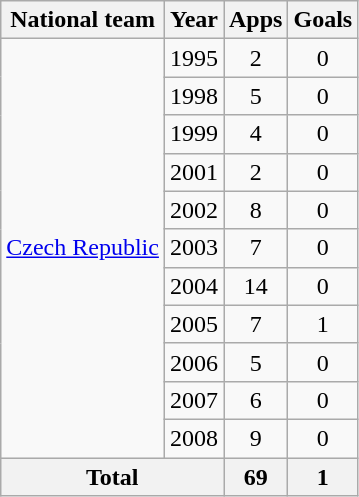<table class="wikitable" style="text-align:center">
<tr>
<th>National team</th>
<th>Year</th>
<th>Apps</th>
<th>Goals</th>
</tr>
<tr>
<td rowspan="11"><a href='#'>Czech Republic</a></td>
<td>1995</td>
<td>2</td>
<td>0</td>
</tr>
<tr>
<td>1998</td>
<td>5</td>
<td>0</td>
</tr>
<tr>
<td>1999</td>
<td>4</td>
<td>0</td>
</tr>
<tr>
<td>2001</td>
<td>2</td>
<td>0</td>
</tr>
<tr>
<td>2002</td>
<td>8</td>
<td>0</td>
</tr>
<tr>
<td>2003</td>
<td>7</td>
<td>0</td>
</tr>
<tr>
<td>2004</td>
<td>14</td>
<td>0</td>
</tr>
<tr>
<td>2005</td>
<td>7</td>
<td>1</td>
</tr>
<tr>
<td>2006</td>
<td>5</td>
<td>0</td>
</tr>
<tr>
<td>2007</td>
<td>6</td>
<td>0</td>
</tr>
<tr>
<td>2008</td>
<td>9</td>
<td>0</td>
</tr>
<tr>
<th colspan="2">Total</th>
<th>69</th>
<th>1</th>
</tr>
</table>
